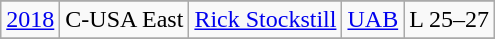<table class="wikitable">
<tr>
</tr>
<tr>
<td><a href='#'>2018</a></td>
<td>C-USA East</td>
<td><a href='#'>Rick Stockstill</a></td>
<td><a href='#'>UAB</a></td>
<td>L 25–27</td>
</tr>
<tr>
</tr>
</table>
